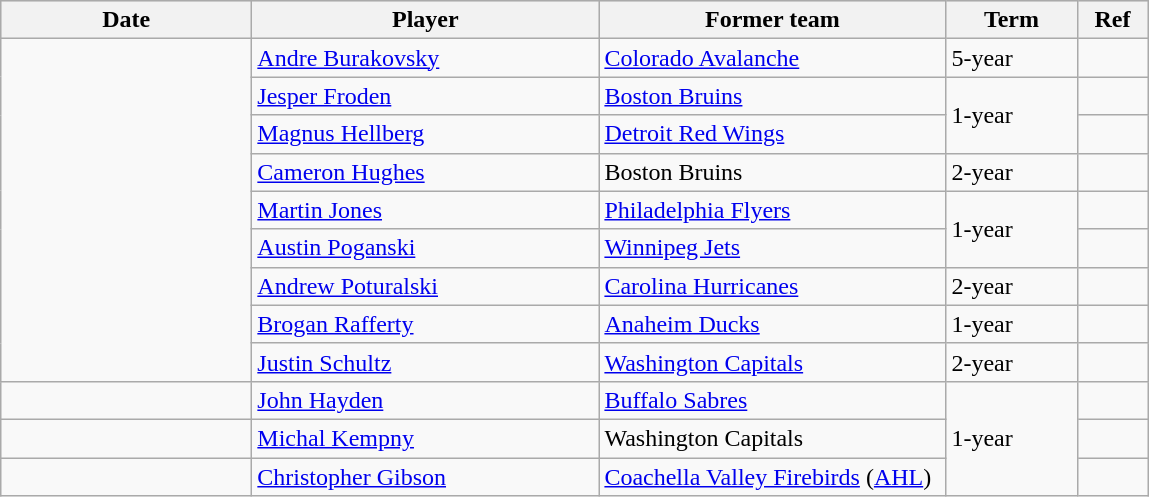<table class="wikitable">
<tr style="background:#ddd; text-align:center;">
<th style="width: 10em;">Date</th>
<th style="width: 14em;">Player</th>
<th style="width: 14em;">Former team</th>
<th style="width: 5em;">Term</th>
<th style="width: 2.5em;">Ref</th>
</tr>
<tr>
<td rowspan=9></td>
<td><a href='#'>Andre Burakovsky</a></td>
<td><a href='#'>Colorado Avalanche</a></td>
<td>5-year</td>
<td></td>
</tr>
<tr>
<td><a href='#'>Jesper Froden</a></td>
<td><a href='#'>Boston Bruins</a></td>
<td rowspan=2>1-year</td>
<td></td>
</tr>
<tr>
<td><a href='#'>Magnus Hellberg</a></td>
<td><a href='#'>Detroit Red Wings</a></td>
<td></td>
</tr>
<tr>
<td><a href='#'>Cameron Hughes</a></td>
<td>Boston Bruins</td>
<td>2-year</td>
<td></td>
</tr>
<tr>
<td><a href='#'>Martin Jones</a></td>
<td><a href='#'>Philadelphia Flyers</a></td>
<td rowspan=2>1-year</td>
<td></td>
</tr>
<tr>
<td><a href='#'>Austin Poganski</a></td>
<td><a href='#'>Winnipeg Jets</a></td>
<td></td>
</tr>
<tr>
<td><a href='#'>Andrew Poturalski</a></td>
<td><a href='#'>Carolina Hurricanes</a></td>
<td>2-year</td>
<td></td>
</tr>
<tr>
<td><a href='#'>Brogan Rafferty</a></td>
<td><a href='#'>Anaheim Ducks</a></td>
<td>1-year</td>
<td></td>
</tr>
<tr>
<td><a href='#'>Justin Schultz</a></td>
<td><a href='#'>Washington Capitals</a></td>
<td>2-year</td>
<td></td>
</tr>
<tr>
<td></td>
<td><a href='#'>John Hayden</a></td>
<td><a href='#'>Buffalo Sabres</a></td>
<td rowspan=3>1-year</td>
<td></td>
</tr>
<tr>
<td></td>
<td><a href='#'>Michal Kempny</a></td>
<td>Washington Capitals</td>
<td></td>
</tr>
<tr>
<td></td>
<td><a href='#'>Christopher Gibson</a></td>
<td><a href='#'>Coachella Valley Firebirds</a> (<a href='#'>AHL</a>)</td>
<td></td>
</tr>
</table>
